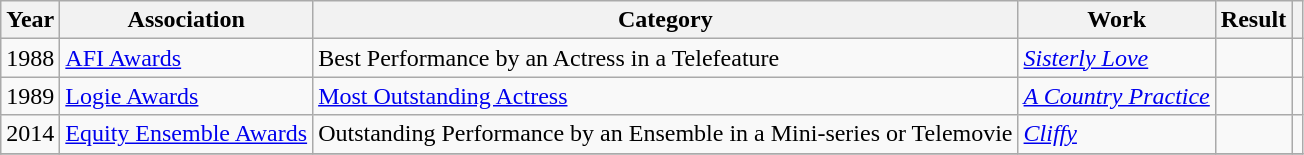<table class="wikitable">
<tr>
<th>Year</th>
<th>Association</th>
<th>Category</th>
<th>Work</th>
<th>Result</th>
<th></th>
</tr>
<tr>
<td>1988</td>
<td><a href='#'>AFI Awards</a></td>
<td>Best Performance by an Actress in a Telefeature</td>
<td><em><a href='#'>Sisterly Love</a></em></td>
<td></td>
<td style="text-align:center;"></td>
</tr>
<tr>
<td>1989</td>
<td><a href='#'>Logie Awards</a></td>
<td><a href='#'>Most Outstanding Actress</a></td>
<td><em><a href='#'>A Country Practice</a></em></td>
<td></td>
<td style="text-align:center;"></td>
</tr>
<tr>
<td>2014</td>
<td><a href='#'>Equity Ensemble Awards</a></td>
<td>Outstanding Performance by an Ensemble in a Mini-series or Telemovie</td>
<td><em><a href='#'>Cliffy</a></em></td>
<td></td>
<td style="text-align:center;"></td>
</tr>
<tr>
</tr>
</table>
